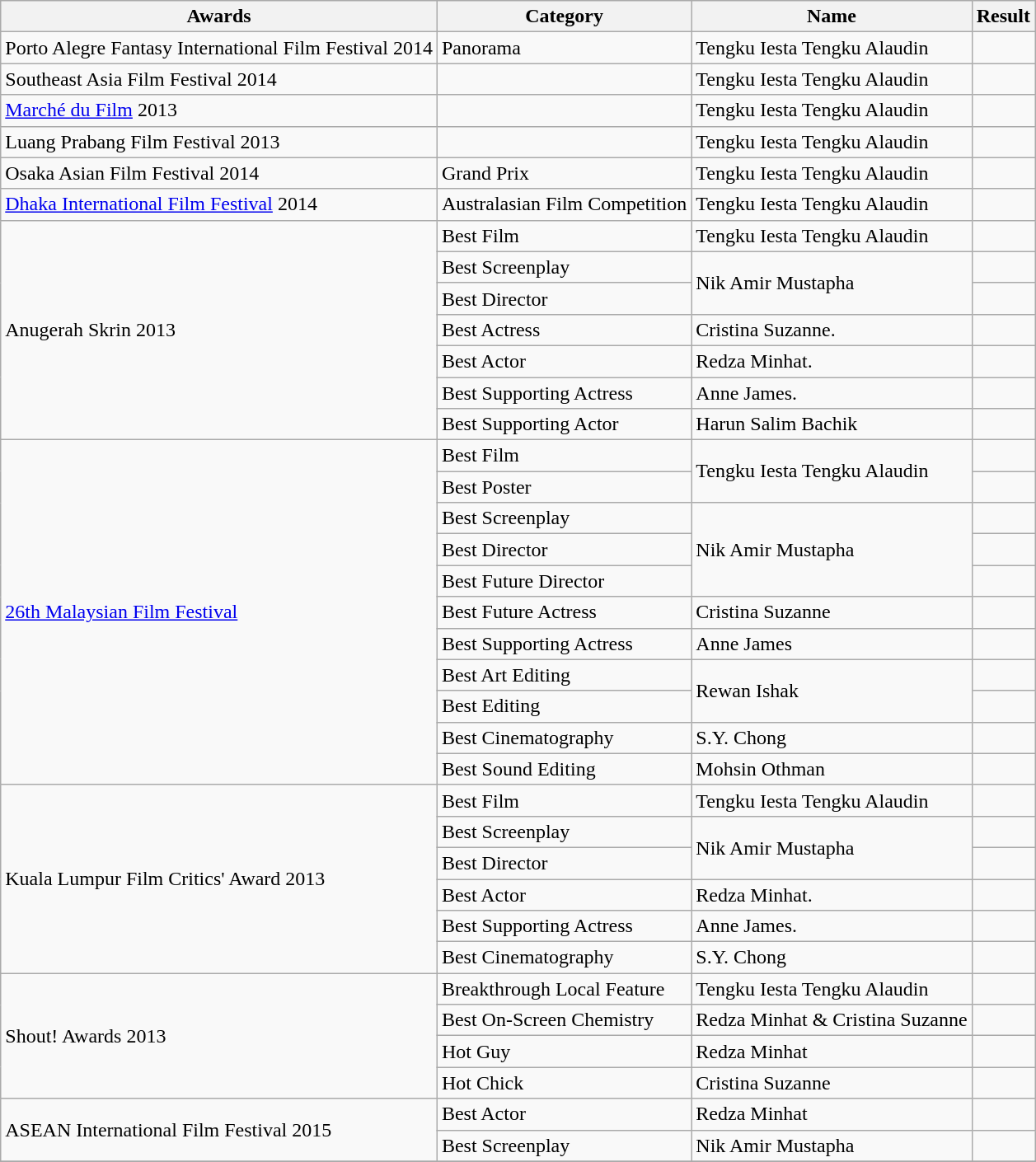<table class="wikitable">
<tr>
<th>Awards</th>
<th>Category</th>
<th>Name</th>
<th>Result</th>
</tr>
<tr>
<td>Porto Alegre Fantasy International Film Festival 2014</td>
<td>Panorama</td>
<td>Tengku Iesta Tengku Alaudin</td>
<td></td>
</tr>
<tr>
<td>Southeast Asia Film Festival 2014</td>
<td></td>
<td>Tengku Iesta Tengku Alaudin</td>
<td></td>
</tr>
<tr>
<td><a href='#'>Marché du Film</a> 2013</td>
<td></td>
<td>Tengku Iesta Tengku Alaudin</td>
<td></td>
</tr>
<tr>
<td>Luang Prabang Film Festival 2013</td>
<td></td>
<td>Tengku Iesta Tengku Alaudin</td>
<td></td>
</tr>
<tr>
<td>Osaka Asian Film Festival 2014</td>
<td>Grand Prix</td>
<td>Tengku Iesta Tengku Alaudin</td>
<td></td>
</tr>
<tr>
<td><a href='#'>Dhaka International Film Festival</a> 2014</td>
<td>Australasian Film Competition</td>
<td>Tengku Iesta Tengku Alaudin</td>
<td></td>
</tr>
<tr>
<td rowspan="7">Anugerah Skrin 2013</td>
<td>Best Film</td>
<td>Tengku Iesta Tengku Alaudin</td>
<td></td>
</tr>
<tr>
<td>Best Screenplay</td>
<td rowspan="2">Nik Amir Mustapha</td>
<td></td>
</tr>
<tr>
<td>Best Director</td>
<td></td>
</tr>
<tr>
<td>Best Actress</td>
<td>Cristina Suzanne.</td>
<td></td>
</tr>
<tr>
<td>Best Actor</td>
<td>Redza Minhat.</td>
<td></td>
</tr>
<tr>
<td>Best Supporting Actress</td>
<td>Anne James.</td>
<td></td>
</tr>
<tr>
<td>Best Supporting Actor</td>
<td>Harun Salim Bachik</td>
<td></td>
</tr>
<tr>
<td rowspan="11"><a href='#'>26th Malaysian Film Festival</a></td>
<td>Best Film</td>
<td rowspan="2">Tengku Iesta Tengku Alaudin</td>
<td></td>
</tr>
<tr>
<td>Best Poster</td>
<td></td>
</tr>
<tr>
<td>Best Screenplay</td>
<td rowspan="3">Nik Amir Mustapha</td>
<td></td>
</tr>
<tr>
<td>Best Director</td>
<td></td>
</tr>
<tr>
<td>Best Future Director</td>
<td></td>
</tr>
<tr>
<td>Best Future Actress</td>
<td>Cristina Suzanne</td>
<td></td>
</tr>
<tr>
<td>Best Supporting Actress</td>
<td>Anne James</td>
<td></td>
</tr>
<tr>
<td>Best Art Editing</td>
<td rowspan="2">Rewan Ishak</td>
<td></td>
</tr>
<tr>
<td>Best Editing</td>
<td></td>
</tr>
<tr>
<td>Best Cinematography</td>
<td>S.Y. Chong</td>
<td></td>
</tr>
<tr>
<td>Best Sound Editing</td>
<td>Mohsin Othman</td>
<td></td>
</tr>
<tr>
<td rowspan="6">Kuala Lumpur Film Critics' Award 2013</td>
<td>Best Film</td>
<td>Tengku Iesta Tengku Alaudin</td>
<td></td>
</tr>
<tr>
<td>Best Screenplay</td>
<td rowspan="2">Nik Amir Mustapha</td>
<td></td>
</tr>
<tr>
<td>Best Director</td>
<td></td>
</tr>
<tr>
<td>Best Actor</td>
<td>Redza Minhat.</td>
<td></td>
</tr>
<tr>
<td>Best Supporting Actress</td>
<td>Anne James.</td>
<td></td>
</tr>
<tr>
<td>Best Cinematography</td>
<td>S.Y. Chong</td>
<td></td>
</tr>
<tr>
<td rowspan="4">Shout! Awards 2013</td>
<td>Breakthrough Local Feature</td>
<td>Tengku Iesta Tengku Alaudin</td>
<td></td>
</tr>
<tr>
<td>Best On-Screen Chemistry</td>
<td>Redza Minhat & Cristina Suzanne</td>
<td></td>
</tr>
<tr>
<td>Hot Guy</td>
<td>Redza Minhat</td>
<td></td>
</tr>
<tr>
<td>Hot Chick</td>
<td>Cristina Suzanne</td>
<td></td>
</tr>
<tr>
<td rowspan="2">ASEAN International Film Festival 2015</td>
<td>Best Actor</td>
<td>Redza Minhat</td>
<td></td>
</tr>
<tr>
<td>Best Screenplay</td>
<td>Nik Amir Mustapha</td>
<td></td>
</tr>
<tr>
</tr>
</table>
